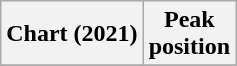<table class="wikitable plainrowheaders">
<tr>
<th scope="col">Chart (2021)</th>
<th scope="col">Peak<br>position</th>
</tr>
<tr>
</tr>
</table>
